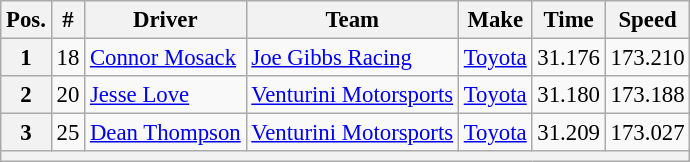<table class="wikitable" style="font-size:95%">
<tr>
<th>Pos.</th>
<th>#</th>
<th>Driver</th>
<th>Team</th>
<th>Make</th>
<th>Time</th>
<th>Speed</th>
</tr>
<tr>
<th>1</th>
<td>18</td>
<td><a href='#'>Connor Mosack</a></td>
<td><a href='#'>Joe Gibbs Racing</a></td>
<td><a href='#'>Toyota</a></td>
<td>31.176</td>
<td>173.210</td>
</tr>
<tr>
<th>2</th>
<td>20</td>
<td><a href='#'>Jesse Love</a></td>
<td><a href='#'>Venturini Motorsports</a></td>
<td><a href='#'>Toyota</a></td>
<td>31.180</td>
<td>173.188</td>
</tr>
<tr>
<th>3</th>
<td>25</td>
<td><a href='#'>Dean Thompson</a></td>
<td><a href='#'>Venturini Motorsports</a></td>
<td><a href='#'>Toyota</a></td>
<td>31.209</td>
<td>173.027</td>
</tr>
<tr>
<th colspan="7"></th>
</tr>
</table>
